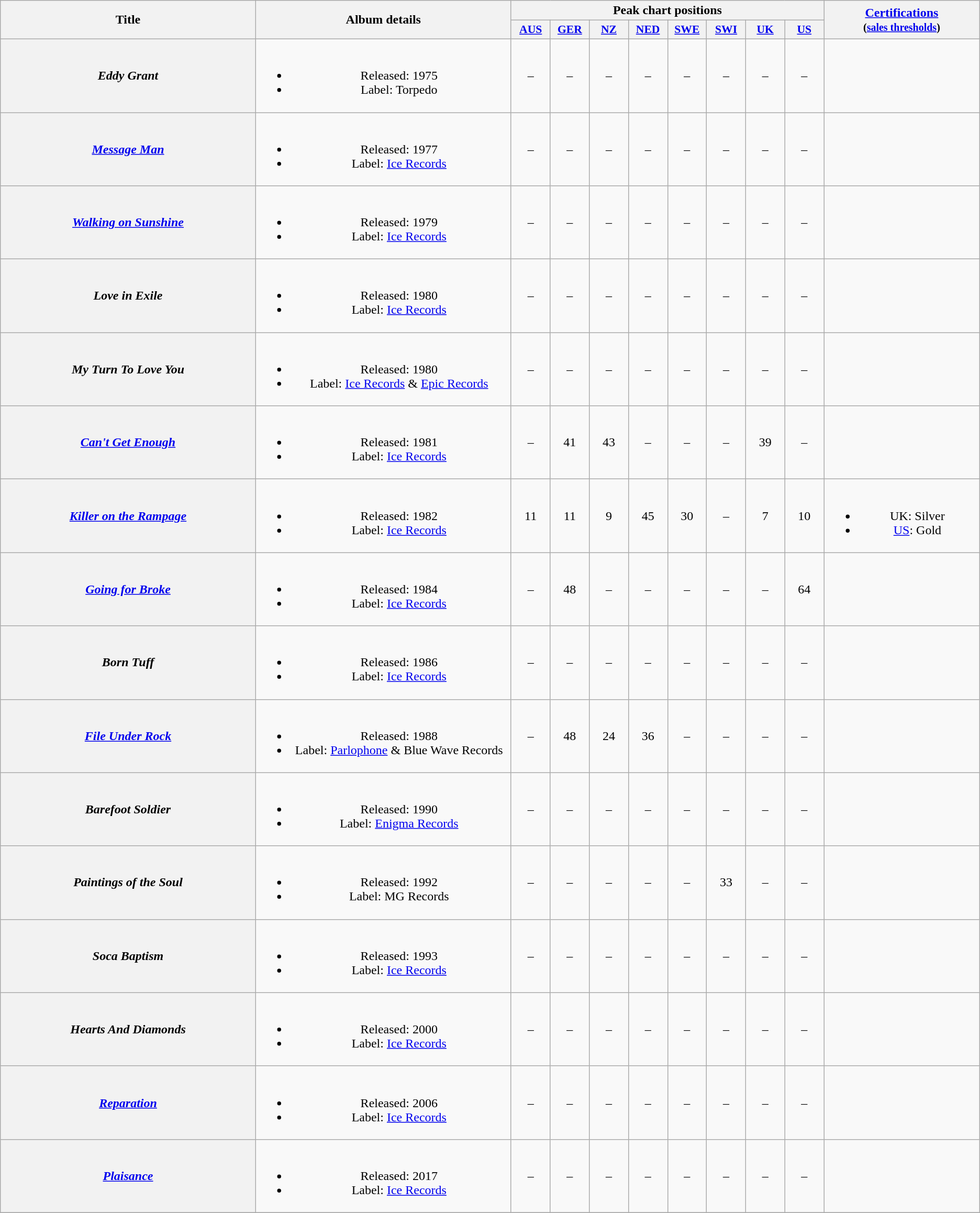<table class="wikitable plainrowheaders" style="text-align:center;" border="1">
<tr>
<th scope="col" rowspan="2" style="width:20em;">Title</th>
<th scope="col" rowspan="2" style="width:20em;">Album details</th>
<th scope="col" colspan="8">Peak chart positions</th>
<th rowspan="2" style="width:12em;"><a href='#'>Certifications</a><br><small>(<a href='#'>sales thresholds</a>)</small></th>
</tr>
<tr>
<th scope="col" style="width:3em;font-size:90%;"><a href='#'>AUS</a><br></th>
<th scope="col" style="width:3em;font-size:90%;"><a href='#'>GER</a><br></th>
<th scope="col" style="width:3em;font-size:90%;"><a href='#'>NZ</a><br></th>
<th scope="col" style="width:3em;font-size:90%;"><a href='#'>NED</a><br></th>
<th scope="col" style="width:3em;font-size:90%;"><a href='#'>SWE</a><br></th>
<th scope="col" style="width:3em;font-size:90%;"><a href='#'>SWI</a><br></th>
<th scope="col" style="width:3em;font-size:90%;"><a href='#'>UK</a><br></th>
<th scope="col" style="width:3em;font-size:90%;"><a href='#'>US</a><br></th>
</tr>
<tr>
<th scope="row"><em>Eddy Grant</em><br></th>
<td><br><ul><li>Released: 1975</li><li>Label: Torpedo</li></ul></td>
<td align="center">–</td>
<td align="center">–</td>
<td align="center">–</td>
<td align="center">–</td>
<td align="center">–</td>
<td align="center">–</td>
<td align="center">–</td>
<td align="center">–</td>
<td></td>
</tr>
<tr>
<th scope="row"><em><a href='#'>Message Man</a></em><br></th>
<td><br><ul><li>Released: 1977</li><li>Label: <a href='#'>Ice Records</a></li></ul></td>
<td align="center">–</td>
<td align="center">–</td>
<td align="center">–</td>
<td align="center">–</td>
<td align="center">–</td>
<td align="center">–</td>
<td align="center">–</td>
<td align="center">–</td>
<td></td>
</tr>
<tr>
<th scope="row"><em><a href='#'>Walking on Sunshine</a></em><br></th>
<td><br><ul><li>Released: 1979</li><li>Label: <a href='#'>Ice Records</a></li></ul></td>
<td align="center">–</td>
<td align="center">–</td>
<td align="center">–</td>
<td align="center">–</td>
<td align="center">–</td>
<td align="center">–</td>
<td align="center">–</td>
<td align="center">–</td>
<td></td>
</tr>
<tr>
<th scope="row"><em>Love in Exile</em><br></th>
<td><br><ul><li>Released: 1980</li><li>Label: <a href='#'>Ice Records</a></li></ul></td>
<td align="center">–</td>
<td align="center">–</td>
<td align="center">–</td>
<td align="center">–</td>
<td align="center">–</td>
<td align="center">–</td>
<td align="center">–</td>
<td align="center">–</td>
<td></td>
</tr>
<tr>
<th scope="row"><em>My Turn To Love You</em><br></th>
<td><br><ul><li>Released: 1980</li><li>Label: <a href='#'>Ice Records</a> & <a href='#'>Epic Records</a></li></ul></td>
<td align="center">–</td>
<td align="center">–</td>
<td align="center">–</td>
<td align="center">–</td>
<td align="center">–</td>
<td align="center">–</td>
<td align="center">–</td>
<td align="center">–</td>
<td></td>
</tr>
<tr>
<th scope="row"><em><a href='#'>Can't Get Enough</a></em><br></th>
<td><br><ul><li>Released: 1981</li><li>Label: <a href='#'>Ice Records</a></li></ul></td>
<td align="center">–</td>
<td align="center">41</td>
<td align="center">43</td>
<td align="center">–</td>
<td align="center">–</td>
<td align="center">–</td>
<td align="center">39</td>
<td align="center">–</td>
<td></td>
</tr>
<tr>
<th scope="row"><em><a href='#'>Killer on the Rampage</a></em><br></th>
<td><br><ul><li>Released: 1982</li><li>Label: <a href='#'>Ice Records</a></li></ul></td>
<td align="center">11</td>
<td align="center">11</td>
<td align="center">9</td>
<td align="center">45</td>
<td align="center">30</td>
<td align="center">–</td>
<td align="center">7</td>
<td align="center">10</td>
<td><br><ul><li>UK: Silver</li><li><a href='#'>US</a>: Gold</li></ul></td>
</tr>
<tr>
<th scope="row"><em><a href='#'>Going for Broke</a></em><br></th>
<td><br><ul><li>Released: 1984</li><li>Label: <a href='#'>Ice Records</a></li></ul></td>
<td align="center">–</td>
<td align="center">48</td>
<td align="center">–</td>
<td align="center">–</td>
<td align="center">–</td>
<td align="center">–</td>
<td align="center">–</td>
<td align="center">64</td>
<td></td>
</tr>
<tr>
<th scope="row"><em>Born Tuff</em><br></th>
<td><br><ul><li>Released: 1986</li><li>Label: <a href='#'>Ice Records</a></li></ul></td>
<td align="center">–</td>
<td align="center">–</td>
<td align="center">–</td>
<td align="center">–</td>
<td align="center">–</td>
<td align="center">–</td>
<td align="center">–</td>
<td align="center">–</td>
<td></td>
</tr>
<tr>
<th scope="row"><em><a href='#'>File Under Rock</a></em><br></th>
<td><br><ul><li>Released: 1988</li><li>Label: <a href='#'>Parlophone</a> & Blue Wave Records</li></ul></td>
<td align="center">–</td>
<td align="center">48</td>
<td align="center">24</td>
<td align="center">36</td>
<td align="center">–</td>
<td align="center">–</td>
<td align="center">–</td>
<td align="center">–</td>
<td></td>
</tr>
<tr>
<th scope="row"><em>Barefoot Soldier</em><br></th>
<td><br><ul><li>Released: 1990</li><li>Label: <a href='#'>Enigma Records</a></li></ul></td>
<td align="center">–</td>
<td align="center">–</td>
<td align="center">–</td>
<td align="center">–</td>
<td align="center">–</td>
<td align="center">–</td>
<td align="center">–</td>
<td align="center">–</td>
<td></td>
</tr>
<tr>
<th scope="row"><em>Paintings of the Soul</em><br></th>
<td><br><ul><li>Released: 1992</li><li>Label: MG Records</li></ul></td>
<td align="center">–</td>
<td align="center">–</td>
<td align="center">–</td>
<td align="center">–</td>
<td align="center">–</td>
<td align="center">33</td>
<td align="center">–</td>
<td align="center">–</td>
<td></td>
</tr>
<tr>
<th scope="row"><em>Soca Baptism</em><br></th>
<td><br><ul><li>Released: 1993</li><li>Label: <a href='#'>Ice Records</a></li></ul></td>
<td align="center">–</td>
<td align="center">–</td>
<td align="center">–</td>
<td align="center">–</td>
<td align="center">–</td>
<td align="center">–</td>
<td align="center">–</td>
<td align="center">–</td>
<td></td>
</tr>
<tr>
<th scope="row"><em>Hearts And Diamonds</em><br></th>
<td><br><ul><li>Released: 2000</li><li>Label: <a href='#'>Ice Records</a></li></ul></td>
<td align="center">–</td>
<td align="center">–</td>
<td align="center">–</td>
<td align="center">–</td>
<td align="center">–</td>
<td align="center">–</td>
<td align="center">–</td>
<td align="center">–</td>
<td></td>
</tr>
<tr>
<th scope="row"><em><a href='#'>Reparation</a></em><br></th>
<td><br><ul><li>Released: 2006</li><li>Label: <a href='#'>Ice Records</a></li></ul></td>
<td align="center">–</td>
<td align="center">–</td>
<td align="center">–</td>
<td align="center">–</td>
<td align="center">–</td>
<td align="center">–</td>
<td align="center">–</td>
<td align="center">–</td>
<td></td>
</tr>
<tr>
<th scope="row"><em><a href='#'>Plaisance</a></em><br></th>
<td><br><ul><li>Released: 2017</li><li>Label: <a href='#'>Ice Records</a></li></ul></td>
<td align="center">–</td>
<td align="center">–</td>
<td align="center">–</td>
<td align="center">–</td>
<td align="center">–</td>
<td align="center">–</td>
<td align="center">–</td>
<td align="center">–</td>
<td></td>
</tr>
<tr>
</tr>
</table>
